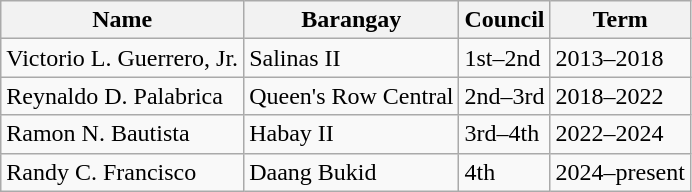<table class=wikitable>
<tr>
<th>Name</th>
<th>Barangay</th>
<th>Council</th>
<th>Term</th>
</tr>
<tr>
<td>Victorio L. Guerrero, Jr.</td>
<td>Salinas II</td>
<td>1st–2nd</td>
<td>2013–2018</td>
</tr>
<tr>
<td>Reynaldo D. Palabrica</td>
<td>Queen's Row Central</td>
<td>2nd–3rd</td>
<td>2018–2022</td>
</tr>
<tr>
<td>Ramon N. Bautista</td>
<td>Habay II</td>
<td>3rd–4th</td>
<td>2022–2024</td>
</tr>
<tr>
<td>Randy C. Francisco</td>
<td>Daang Bukid</td>
<td>4th</td>
<td>2024–present</td>
</tr>
</table>
